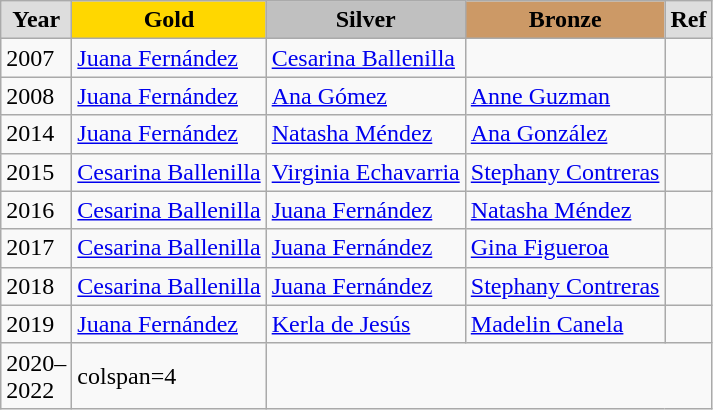<table class="wikitable" style="text-align:left;">
<tr>
<td style="background:#DDDDDD; font-weight:bold; text-align:center;">Year</td>
<td style="background:gold; font-weight:bold; text-align:center;">Gold</td>
<td style="background:silver; font-weight:bold; text-align:center;">Silver</td>
<td style="background:#cc9966; font-weight:bold; text-align:center;">Bronze</td>
<td style="background:#DDDDDD; font-weight:bold; text-align:center;">Ref</td>
</tr>
<tr>
<td>2007</td>
<td><a href='#'>Juana Fernández</a></td>
<td><a href='#'>Cesarina Ballenilla</a></td>
<td></td>
<td></td>
</tr>
<tr>
<td>2008</td>
<td><a href='#'>Juana Fernández</a></td>
<td><a href='#'>Ana Gómez</a></td>
<td><a href='#'>Anne Guzman</a></td>
<td></td>
</tr>
<tr>
<td>2014</td>
<td><a href='#'>Juana Fernández</a></td>
<td><a href='#'>Natasha Méndez</a></td>
<td><a href='#'>Ana González</a></td>
<td></td>
</tr>
<tr>
<td>2015</td>
<td><a href='#'>Cesarina Ballenilla</a></td>
<td><a href='#'>Virginia Echavarria</a></td>
<td><a href='#'>Stephany Contreras</a></td>
<td></td>
</tr>
<tr>
<td>2016</td>
<td><a href='#'>Cesarina Ballenilla</a></td>
<td><a href='#'>Juana Fernández</a></td>
<td><a href='#'>Natasha Méndez</a></td>
<td></td>
</tr>
<tr>
<td>2017</td>
<td><a href='#'>Cesarina Ballenilla</a></td>
<td><a href='#'>Juana Fernández</a></td>
<td><a href='#'>Gina Figueroa</a></td>
<td></td>
</tr>
<tr>
<td>2018</td>
<td><a href='#'>Cesarina Ballenilla</a></td>
<td><a href='#'>Juana Fernández</a></td>
<td><a href='#'>Stephany Contreras</a></td>
<td></td>
</tr>
<tr>
<td>2019</td>
<td><a href='#'>Juana Fernández</a></td>
<td><a href='#'>Kerla de Jesús</a></td>
<td><a href='#'>Madelin Canela</a></td>
<td></td>
</tr>
<tr>
<td>2020–<br>2022</td>
<td>colspan=4 </td>
</tr>
</table>
